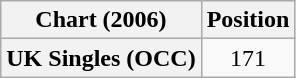<table class="wikitable plainrowheaders" style="text-align:center">
<tr>
<th>Chart (2006)</th>
<th>Position</th>
</tr>
<tr>
<th scope="row">UK Singles (OCC)</th>
<td>171</td>
</tr>
</table>
